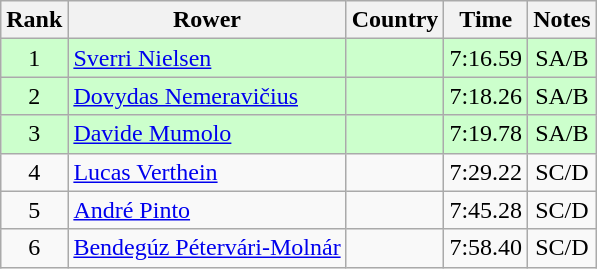<table class="wikitable" style="text-align:center">
<tr>
<th>Rank</th>
<th>Rower</th>
<th>Country</th>
<th>Time</th>
<th>Notes</th>
</tr>
<tr bgcolor=ccffcc>
<td>1</td>
<td align="left"><a href='#'>Sverri Nielsen</a></td>
<td align="left"></td>
<td>7:16.59</td>
<td>SA/B</td>
</tr>
<tr bgcolor=ccffcc>
<td>2</td>
<td align="left"><a href='#'>Dovydas Nemeravičius</a></td>
<td align="left"></td>
<td>7:18.26</td>
<td>SA/B</td>
</tr>
<tr bgcolor=ccffcc>
<td>3</td>
<td align="left"><a href='#'>Davide Mumolo</a></td>
<td align="left"></td>
<td>7:19.78</td>
<td>SA/B</td>
</tr>
<tr>
<td>4</td>
<td align="left"><a href='#'>Lucas Verthein</a></td>
<td align="left"></td>
<td>7:29.22</td>
<td>SC/D</td>
</tr>
<tr>
<td>5</td>
<td align="left"><a href='#'>André Pinto</a></td>
<td align="left"></td>
<td>7:45.28</td>
<td>SC/D</td>
</tr>
<tr>
<td>6</td>
<td align="left"><a href='#'>Bendegúz Pétervári-Molnár</a></td>
<td align="left"></td>
<td>7:58.40</td>
<td>SC/D</td>
</tr>
</table>
